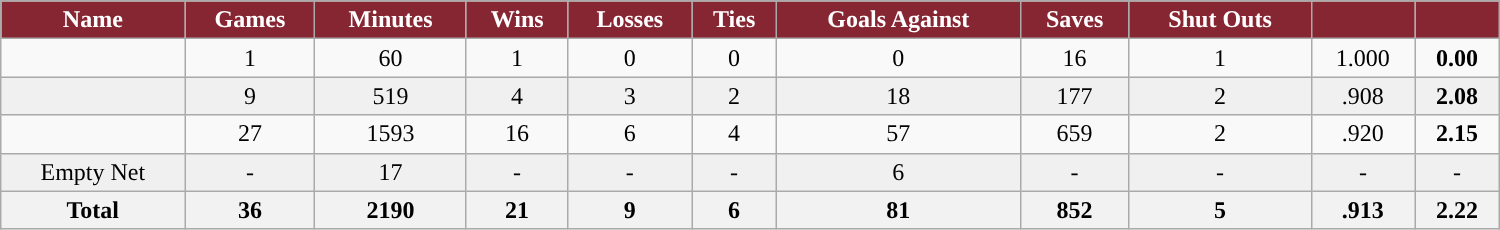<table class="wikitable sortable" width ="1000">
<tr align="center">
<th style="color:white; background:#862633; ">Name</th>
<th style="color:white; background:#862633; ">Games</th>
<th style="color:white; background:#862633; ">Minutes</th>
<th style="color:white; background:#862633; ">Wins</th>
<th style="color:white; background:#862633; ">Losses</th>
<th style="color:white; background:#862633; ">Ties</th>
<th style="color:white; background:#862633; ">Goals Against</th>
<th style="color:white; background:#862633; ">Saves</th>
<th style="color:white; background:#862633; ">Shut Outs</th>
<th style="color:white; background:#862633; "><a href='#'></a></th>
<th style="color:white; background:#862633; "><a href='#'></a></th>
</tr>
<tr align="center">
<td></td>
<td>1</td>
<td>60</td>
<td>1</td>
<td>0</td>
<td>0</td>
<td>0</td>
<td>16</td>
<td>1</td>
<td>1.000</td>
<td><strong>0.00</strong></td>
</tr>
<tr align="center" bgcolor="f0f0f0">
<td></td>
<td>9</td>
<td>519</td>
<td>4</td>
<td>3</td>
<td>2</td>
<td>18</td>
<td>177</td>
<td>2</td>
<td>.908</td>
<td><strong>2.08</strong></td>
</tr>
<tr align="center" bgcolor="">
<td></td>
<td>27</td>
<td>1593</td>
<td>16</td>
<td>6</td>
<td>4</td>
<td>57</td>
<td>659</td>
<td>2</td>
<td>.920</td>
<td><strong>2.15</strong></td>
</tr>
<tr align="center" bgcolor="f0f0f0">
<td>Empty Net</td>
<td>-</td>
<td>17</td>
<td>-</td>
<td>-</td>
<td>-</td>
<td>6</td>
<td>-</td>
<td>-</td>
<td>-</td>
<td>-</td>
</tr>
<tr>
<th>Total</th>
<th>36</th>
<th>2190</th>
<th>21</th>
<th>9</th>
<th>6</th>
<th>81</th>
<th>852</th>
<th>5</th>
<th>.913</th>
<th>2.22</th>
</tr>
</table>
